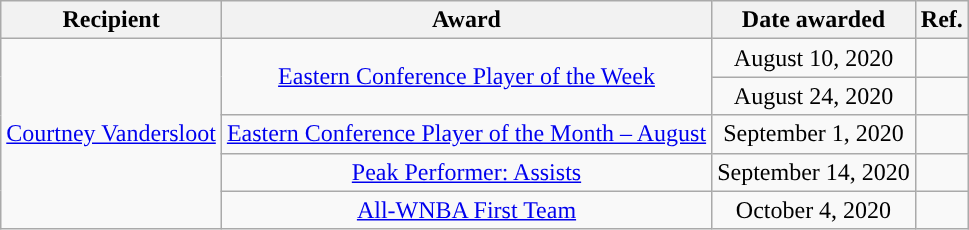<table class="wikitable sortable sortable" style="text-align: center">
<tr>
<th>Recipient</th>
<th>Award</th>
<th>Date awarded</th>
<th class="unsortable">Ref.</th>
</tr>
<tr>
<td rowspan=5><a href='#'>Courtney Vandersloot</a></td>
<td rowspan=2><a href='#'>Eastern Conference Player of the Week</a></td>
<td>August 10, 2020</td>
<td></td>
</tr>
<tr>
<td>August 24, 2020</td>
<td></td>
</tr>
<tr>
<td><a href='#'>Eastern Conference Player of the Month – August</a></td>
<td>September 1, 2020</td>
<td></td>
</tr>
<tr>
<td><a href='#'>Peak Performer: Assists</a></td>
<td>September 14, 2020</td>
<td></td>
</tr>
<tr>
<td><a href='#'>All-WNBA First Team</a></td>
<td>October 4, 2020</td>
<td></td>
</tr>
</table>
